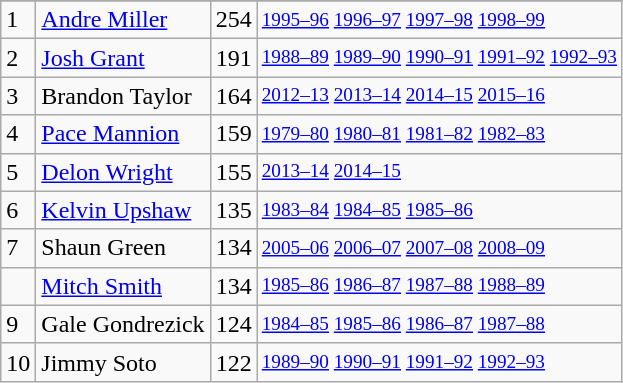<table class="wikitable">
<tr>
</tr>
<tr>
<td>1</td>
<td><a href='#'>Andre Miller</a></td>
<td>254</td>
<td style="font-size:80%;"><a href='#'>1995–96</a> <a href='#'>1996–97</a> <a href='#'>1997–98</a> <a href='#'>1998–99</a></td>
</tr>
<tr>
<td>2</td>
<td><a href='#'>Josh Grant</a></td>
<td>191</td>
<td style="font-size:80%;"><a href='#'>1988–89</a> <a href='#'>1989–90</a> <a href='#'>1990–91</a> <a href='#'>1991–92</a> <a href='#'>1992–93</a></td>
</tr>
<tr>
<td>3</td>
<td>Brandon Taylor</td>
<td>164</td>
<td style="font-size:80%;"><a href='#'>2012–13</a> <a href='#'>2013–14</a> <a href='#'>2014–15</a> <a href='#'>2015–16</a></td>
</tr>
<tr>
<td>4</td>
<td><a href='#'>Pace Mannion</a></td>
<td>159</td>
<td style="font-size:80%;"><a href='#'>1979–80</a> <a href='#'>1980–81</a> <a href='#'>1981–82</a> <a href='#'>1982–83</a></td>
</tr>
<tr>
<td>5</td>
<td><a href='#'>Delon Wright</a></td>
<td>155</td>
<td style="font-size:80%;"><a href='#'>2013–14</a> <a href='#'>2014–15</a></td>
</tr>
<tr>
<td>6</td>
<td><a href='#'>Kelvin Upshaw</a></td>
<td>135</td>
<td style="font-size:80%;"><a href='#'>1983–84</a> <a href='#'>1984–85</a> <a href='#'>1985–86</a></td>
</tr>
<tr>
<td>7</td>
<td>Shaun Green</td>
<td>134</td>
<td style="font-size:80%;"><a href='#'>2005–06</a> <a href='#'>2006–07</a> <a href='#'>2007–08</a> <a href='#'>2008–09</a></td>
</tr>
<tr>
<td></td>
<td><a href='#'>Mitch Smith</a></td>
<td>134</td>
<td style="font-size:80%;"><a href='#'>1985–86</a> <a href='#'>1986–87</a> <a href='#'>1987–88</a> <a href='#'>1988–89</a></td>
</tr>
<tr>
<td>9</td>
<td>Gale Gondrezick</td>
<td>124</td>
<td style="font-size:80%;"><a href='#'>1984–85</a> <a href='#'>1985–86</a> <a href='#'>1986–87</a> <a href='#'>1987–88</a></td>
</tr>
<tr>
<td>10</td>
<td>Jimmy Soto</td>
<td>122</td>
<td style="font-size:80%;"><a href='#'>1989–90</a> <a href='#'>1990–91</a> <a href='#'>1991–92</a> <a href='#'>1992–93</a></td>
</tr>
</table>
